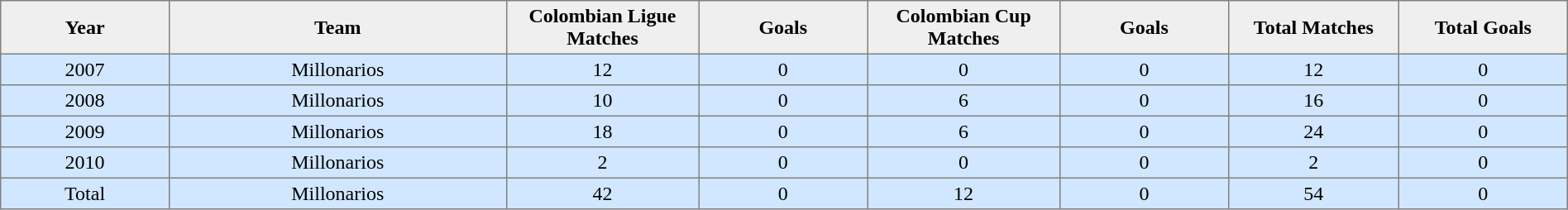<table cellpadding=3 cellspacing=0 width=100% width=40% border=1 style="border-collapse:collapse"|>
<tr align=center>
<th bgcolor=#efefef width=5%>Year</th>
<th bgcolor=#efefef width=10%>Team</th>
<th bgcolor=#efefef width=5%>Colombian Ligue Matches</th>
<th bgcolor=#efefef width=5%>Goals</th>
<th bgcolor=#efefef width=5%>Colombian Cup Matches</th>
<th bgcolor=#efefef width=5%>Goals</th>
<th bgcolor=#efefef width=5%>Total Matches</th>
<th bgcolor=#efefef width=5%>Total Goals</th>
</tr>
<tr align=center bgcolor=#D0E7FF>
<td>2007</td>
<td>Millonarios</td>
<td>12</td>
<td>0</td>
<td>0</td>
<td>0</td>
<td>12</td>
<td>0</td>
</tr>
<tr align=center bgcolor=#D0E7FF>
<td>2008</td>
<td>Millonarios</td>
<td>10</td>
<td>0</td>
<td>6</td>
<td>0</td>
<td>16</td>
<td>0</td>
</tr>
<tr align=center bgcolor=#DOE7FF>
<td>2009</td>
<td>Millonarios</td>
<td>18</td>
<td>0</td>
<td>6</td>
<td>0</td>
<td>24</td>
<td>0</td>
</tr>
<tr align=center bgcolor=#DOE7FF>
<td>2010</td>
<td>Millonarios</td>
<td>2</td>
<td>0</td>
<td>0</td>
<td>0</td>
<td>2</td>
<td>0</td>
</tr>
<tr align=center bgcolor=#DOE7FF>
<td>Total</td>
<td>Millonarios</td>
<td>42</td>
<td>0</td>
<td>12</td>
<td>0</td>
<td>54</td>
<td>0</td>
</tr>
</table>
